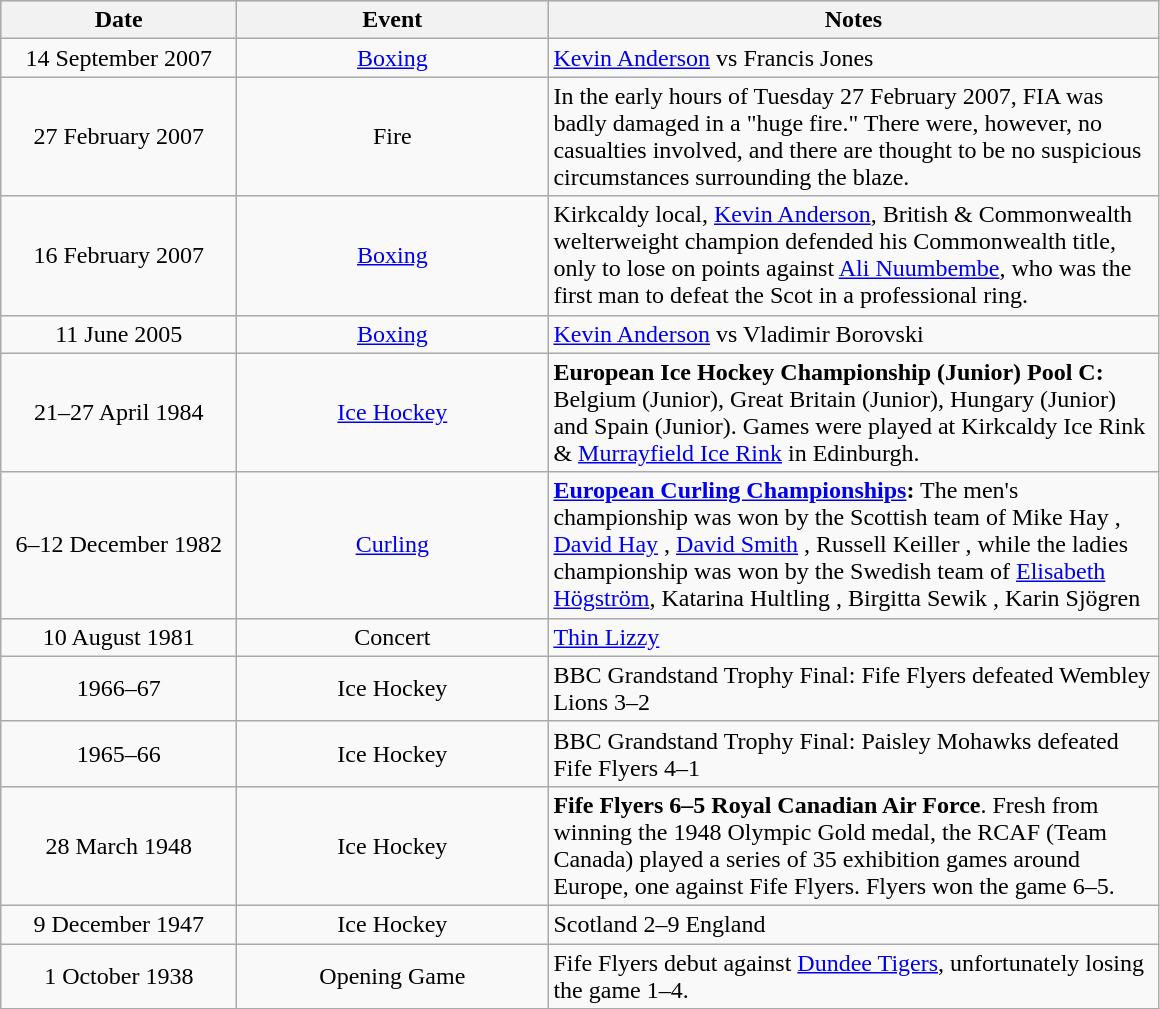<table class="wikitable">
<tr bgcolor="#CCCCCC">
<th width="150" rowspan="1">Date</th>
<th width="200" rowspan="1">Event</th>
<th width="400" rowspan="1">Notes</th>
</tr>
<tr>
<td align="center">14 September 2007</td>
<td align="center"><a href='#'>Boxing</a></td>
<td align="left"><a href='#'>Kevin Anderson</a> vs Francis Jones </td>
</tr>
<tr>
<td align="center">27 February 2007</td>
<td align="center">Fire</td>
<td align="left">In the early hours of Tuesday 27 February 2007, FIA was badly damaged in a "huge fire." There were, however, no casualties involved, and there are thought to be no suspicious circumstances surrounding the blaze.  </td>
</tr>
<tr>
<td align="center">16 February 2007</td>
<td align="center"><a href='#'>Boxing</a></td>
<td align="left">Kirkcaldy local, <a href='#'>Kevin Anderson</a>, British & Commonwealth welterweight champion defended his Commonwealth title, only to lose on points against <a href='#'>Ali Nuumbembe</a>, who was the first man to defeat the Scot in a professional ring.</td>
</tr>
<tr>
<td align="center">11 June 2005</td>
<td align="center"><a href='#'>Boxing</a></td>
<td align="left"><a href='#'>Kevin Anderson</a> vs Vladimir Borovski  </td>
</tr>
<tr>
<td align="center">21–27 April 1984</td>
<td align="center"><a href='#'>Ice Hockey</a></td>
<td align="left"><strong>European Ice Hockey Championship (Junior) Pool C:</strong> Belgium (Junior), Great Britain (Junior), Hungary (Junior) and Spain (Junior).  Games were played at Kirkcaldy Ice Rink & <a href='#'>Murrayfield Ice Rink</a> in Edinburgh.  </td>
</tr>
<tr>
<td align="center">6–12 December 1982</td>
<td align="center"><a href='#'>Curling</a></td>
<td align="left"><strong><a href='#'>European Curling Championships</a>:</strong> The men's championship   was won by the Scottish team of Mike Hay , <a href='#'>David Hay</a> , <a href='#'>David Smith</a> , Russell Keiller  , while the ladies championship   was won by the Swedish team of <a href='#'>Elisabeth Högström</a>, Katarina Hultling  , Birgitta Sewik , Karin Sjögren  </td>
</tr>
<tr>
<td align="center">10 August 1981</td>
<td align="center">Concert</td>
<td align="left"><a href='#'>Thin Lizzy</a></td>
</tr>
<tr>
<td align="center">1966–67</td>
<td align="center">Ice Hockey</td>
<td align="left">BBC Grandstand Trophy Final: Fife Flyers defeated Wembley Lions 3–2</td>
</tr>
<tr>
<td align="center">1965–66</td>
<td align="center">Ice Hockey</td>
<td align="left">BBC Grandstand Trophy Final: Paisley Mohawks defeated Fife Flyers 4–1</td>
</tr>
<tr>
<td align="center">28 March 1948</td>
<td align="center">Ice Hockey</td>
<td align="left"><strong>Fife Flyers 6–5 Royal Canadian Air Force</strong>. Fresh from winning the 1948 Olympic Gold medal, the RCAF (Team Canada) played a series of 35 exhibition games around Europe, one against Fife Flyers.  Flyers won the game 6–5.</td>
</tr>
<tr>
<td align="center">9 December 1947</td>
<td align="center">Ice Hockey</td>
<td align="left">Scotland 2–9 England</td>
</tr>
<tr>
<td align="center">1 October 1938</td>
<td align="center">Opening Game</td>
<td align="left">Fife Flyers debut against <a href='#'>Dundee Tigers</a>, unfortunately losing the game 1–4.</td>
</tr>
</table>
